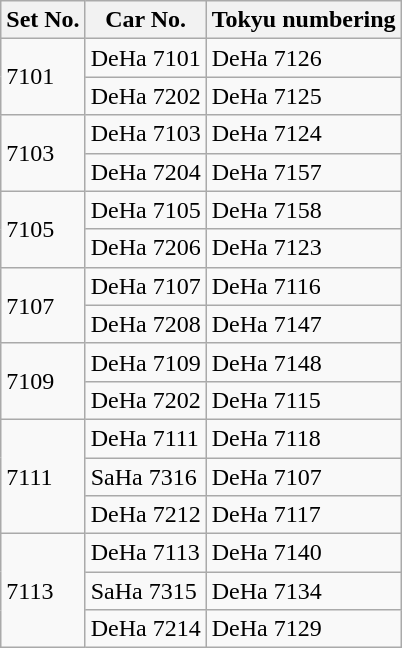<table class="wikitable">
<tr>
<th>Set No.</th>
<th>Car No.</th>
<th>Tokyu numbering</th>
</tr>
<tr>
<td rowspan=2>7101</td>
<td>DeHa 7101</td>
<td>DeHa 7126</td>
</tr>
<tr>
<td>DeHa 7202</td>
<td>DeHa 7125</td>
</tr>
<tr>
<td rowspan=2>7103</td>
<td>DeHa 7103</td>
<td>DeHa 7124</td>
</tr>
<tr>
<td>DeHa 7204</td>
<td>DeHa 7157</td>
</tr>
<tr>
<td rowspan=2>7105</td>
<td>DeHa 7105</td>
<td>DeHa 7158</td>
</tr>
<tr>
<td>DeHa 7206</td>
<td>DeHa 7123</td>
</tr>
<tr>
<td rowspan=2>7107</td>
<td>DeHa 7107</td>
<td>DeHa 7116</td>
</tr>
<tr>
<td>DeHa 7208</td>
<td>DeHa 7147</td>
</tr>
<tr>
<td rowspan=2>7109</td>
<td>DeHa 7109</td>
<td>DeHa 7148</td>
</tr>
<tr>
<td>DeHa 7202</td>
<td>DeHa 7115</td>
</tr>
<tr>
<td rowspan=3>7111</td>
<td>DeHa 7111</td>
<td>DeHa 7118</td>
</tr>
<tr>
<td>SaHa 7316</td>
<td>DeHa 7107</td>
</tr>
<tr>
<td>DeHa 7212</td>
<td>DeHa 7117</td>
</tr>
<tr>
<td rowspan=3>7113</td>
<td>DeHa 7113</td>
<td>DeHa 7140</td>
</tr>
<tr>
<td>SaHa 7315</td>
<td>DeHa 7134</td>
</tr>
<tr>
<td>DeHa 7214</td>
<td>DeHa 7129</td>
</tr>
</table>
